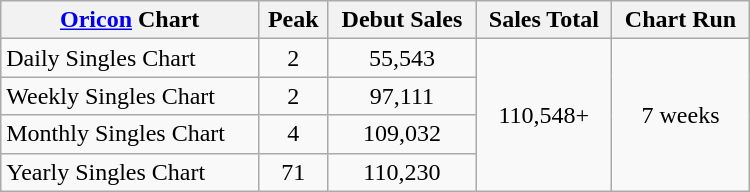<table class="wikitable" style="width:500px;">
<tr>
<th style="text-align:center;"><a href='#'>Oricon</a> Chart</th>
<th style="text-align:center;">Peak</th>
<th style="text-align:center;">Debut Sales</th>
<th style="text-align:center;">Sales Total</th>
<th style="text-align:center;">Chart Run</th>
</tr>
<tr>
<td align="left">Daily Singles Chart</td>
<td style="text-align:center;">2</td>
<td style="text-align:center;" rowspan="1">55,543</td>
<td style="text-align:center;" rowspan="4">110,548+ </td>
<td style="text-align:center;" rowspan="4">7 weeks</td>
</tr>
<tr>
<td align="left">Weekly Singles Chart</td>
<td style="text-align:center;">2</td>
<td style="text-align:center;" rowspan="1">97,111</td>
</tr>
<tr>
<td align="left">Monthly Singles Chart</td>
<td style="text-align:center;">4</td>
<td style="text-align:center;" rowspan="1">109,032</td>
</tr>
<tr>
<td align="left">Yearly Singles Chart</td>
<td style="text-align:center;">71</td>
<td style="text-align:center;" rowspan="1">110,230</td>
</tr>
</table>
